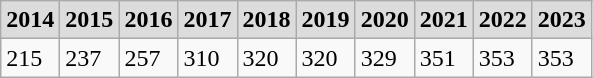<table class="wikitable">
<tr align="center" style="background:#dcdcdc;">
<td><strong>2014</strong></td>
<td><strong>2015</strong></td>
<td><strong>2016</strong></td>
<td><strong>2017</strong></td>
<td><strong>2018</strong></td>
<td><strong>2019</strong></td>
<td><strong>2020</strong></td>
<td><strong>2021</strong></td>
<td><strong>2022</strong></td>
<td><strong>2023</strong></td>
</tr>
<tr>
<td>215</td>
<td>237</td>
<td>257</td>
<td>310</td>
<td>320</td>
<td>320</td>
<td>329</td>
<td>351</td>
<td>353</td>
<td>353</td>
</tr>
</table>
